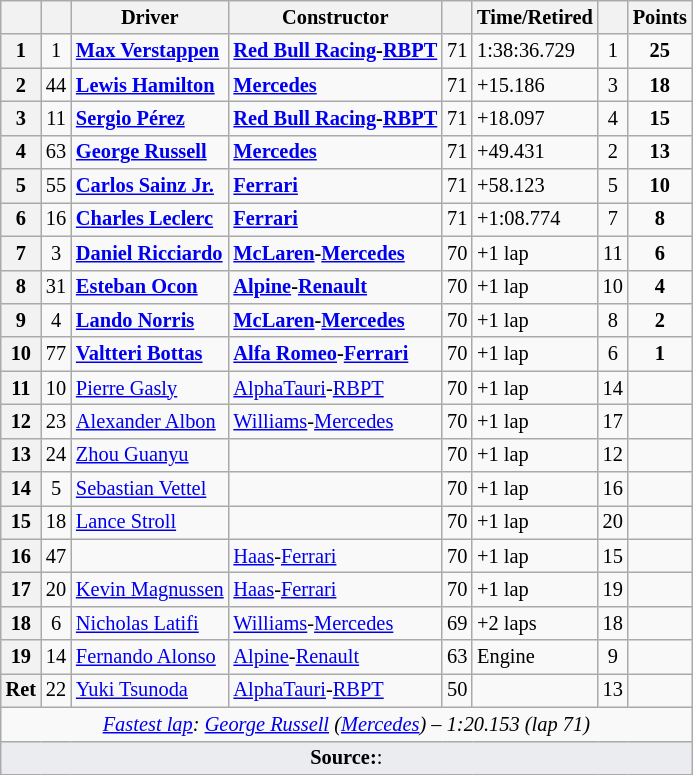<table class="wikitable sortable" style="font-size: 85%;">
<tr>
<th scope="col"></th>
<th scope="col"></th>
<th scope="col">Driver</th>
<th scope="col">Constructor</th>
<th scope="col" class="unsortable"></th>
<th scope="col" class="unsortable">Time/Retired</th>
<th scope="col"></th>
<th scope="col">Points</th>
</tr>
<tr>
<th>1</th>
<td style="text-align:center">1</td>
<td data-sort-value="aaa"><strong> <a href='#'>Max Verstappen</a></strong></td>
<td><strong><a href='#'>Red Bull Racing</a>-<a href='#'>RBPT</a></strong></td>
<td>71</td>
<td>1:38:36.729</td>
<td style="text-align:center">1</td>
<td style="text-align:center"><strong>25</strong></td>
</tr>
<tr>
<th>2</th>
<td style="text-align:center">44</td>
<td data-sort-value="aaa"><strong> <a href='#'>Lewis Hamilton</a></strong></td>
<td><a href='#'><strong>Mercedes</strong></a></td>
<td>71</td>
<td>+15.186</td>
<td style="text-align:center">3</td>
<td style="text-align:center"><strong>18</strong></td>
</tr>
<tr>
<th>3</th>
<td style="text-align:center">11</td>
<td data-sort-value="aaa"><strong> <a href='#'>Sergio Pérez</a></strong></td>
<td><strong><a href='#'>Red Bull Racing</a>-<a href='#'>RBPT</a></strong></td>
<td>71</td>
<td>+18.097</td>
<td style="text-align:center">4</td>
<td style="text-align:center"><strong>15</strong></td>
</tr>
<tr>
<th>4</th>
<td style="text-align:center">63</td>
<td data-sort-value="aaa"><strong> <a href='#'>George Russell</a></strong></td>
<td><a href='#'><strong>Mercedes</strong></a></td>
<td>71</td>
<td>+49.431</td>
<td style="text-align:center">2</td>
<td style="text-align:center"><strong>13</strong></td>
</tr>
<tr>
<th>5</th>
<td style="text-align:center">55</td>
<td data-sort-value="aaa"> <strong><a href='#'>Carlos Sainz Jr.</a></strong></td>
<td><a href='#'><strong>Ferrari</strong></a></td>
<td>71</td>
<td>+58.123</td>
<td style="text-align:center">5</td>
<td style="text-align:center"><strong>10</strong></td>
</tr>
<tr>
<th>6</th>
<td style="text-align:center">16</td>
<td data-sort-value="aaa"><strong> <a href='#'>Charles Leclerc</a></strong></td>
<td><a href='#'><strong>Ferrari</strong></a></td>
<td>71</td>
<td>+1:08.774</td>
<td style="text-align:center">7</td>
<td style="text-align:center"><strong>8</strong></td>
</tr>
<tr>
<th>7</th>
<td style="text-align:center">3</td>
<td data-sort-value="aaa"> <strong><a href='#'>Daniel Ricciardo</a></strong></td>
<td><strong><a href='#'>McLaren</a>-<a href='#'>Mercedes</a></strong></td>
<td>70</td>
<td>+1 lap</td>
<td style="text-align:center">11</td>
<td style="text-align:center"><strong>6</strong></td>
</tr>
<tr>
<th>8</th>
<td style="text-align:center">31</td>
<td data-sort-value="aaa"> <strong><a href='#'>Esteban Ocon</a></strong></td>
<td><strong><a href='#'>Alpine</a>-<a href='#'>Renault</a></strong></td>
<td>70</td>
<td>+1 lap</td>
<td style="text-align:center">10</td>
<td style="text-align:center"><strong>4</strong></td>
</tr>
<tr>
<th>9</th>
<td style="text-align:center">4</td>
<td data-sort-value="aaa"><strong> <a href='#'>Lando Norris</a></strong></td>
<td><strong><a href='#'>McLaren</a>-<a href='#'>Mercedes</a></strong></td>
<td>70</td>
<td>+1 lap</td>
<td style="text-align:center">8</td>
<td style="text-align:center"><strong>2</strong></td>
</tr>
<tr>
<th>10</th>
<td style="text-align:center">77</td>
<td data-sort-value="aaa"> <strong><a href='#'>Valtteri Bottas</a></strong></td>
<td nowrap=""><strong><a href='#'>Alfa Romeo</a>-<a href='#'>Ferrari</a></strong></td>
<td>70</td>
<td>+1 lap</td>
<td style="text-align:center">6</td>
<td style="text-align:center"><strong>1</strong></td>
</tr>
<tr>
<th>11</th>
<td style="text-align:center">10</td>
<td data-sort-value="aaa"> <a href='#'>Pierre Gasly</a></td>
<td><a href='#'>AlphaTauri</a>-<a href='#'>RBPT</a></td>
<td>70</td>
<td>+1 lap</td>
<td style="text-align:center">14</td>
<td style="text-align:center"></td>
</tr>
<tr>
<th>12</th>
<td style="text-align:center">23</td>
<td data-sort-value="aaa"> <a href='#'>Alexander Albon</a></td>
<td><a href='#'>Williams</a>-<a href='#'>Mercedes</a></td>
<td>70</td>
<td>+1 lap</td>
<td style="text-align:center">17</td>
<td></td>
</tr>
<tr>
<th>13</th>
<td style="text-align:center">24</td>
<td data-sort-value="aaa"> <a href='#'>Zhou Guanyu</a></td>
<td></td>
<td>70</td>
<td>+1 lap</td>
<td style="text-align:center">12</td>
<td></td>
</tr>
<tr>
<th>14</th>
<td style="text-align:center">5</td>
<td data-sort-value="aaa"> <a href='#'>Sebastian Vettel</a></td>
<td></td>
<td>70</td>
<td>+1 lap</td>
<td style="text-align:center">16</td>
<td></td>
</tr>
<tr>
<th>15</th>
<td style="text-align:center">18</td>
<td data-sort-value="aaa"> <a href='#'>Lance Stroll</a></td>
<td></td>
<td>70</td>
<td>+1 lap</td>
<td style="text-align:center">20</td>
<td></td>
</tr>
<tr>
<th>16</th>
<td style="text-align:center">47</td>
<td data-sort-value="aaa"></td>
<td><a href='#'>Haas</a>-<a href='#'>Ferrari</a></td>
<td>70</td>
<td>+1 lap</td>
<td style="text-align:center">15</td>
<td></td>
</tr>
<tr>
<th>17</th>
<td style="text-align:center">20</td>
<td data-sort-value="aaa"> <a href='#'>Kevin Magnussen</a></td>
<td><a href='#'>Haas</a>-<a href='#'>Ferrari</a></td>
<td>70</td>
<td>+1 lap</td>
<td style="text-align:center">19</td>
<td></td>
</tr>
<tr>
<th>18</th>
<td style="text-align:center">6</td>
<td data-sort-value="aaa"> <a href='#'>Nicholas Latifi</a></td>
<td><a href='#'>Williams</a>-<a href='#'>Mercedes</a></td>
<td>69</td>
<td>+2 laps</td>
<td style="text-align:center">18</td>
<td></td>
</tr>
<tr>
<th>19</th>
<td style="text-align:center">14</td>
<td data-sort-value="aaa"> <a href='#'>Fernando Alonso</a></td>
<td><a href='#'>Alpine</a>-<a href='#'>Renault</a></td>
<td>63</td>
<td>Engine</td>
<td style="text-align:center">9</td>
<td></td>
</tr>
<tr>
<th>Ret</th>
<td style="text-align:center">22</td>
<td data-sort-value="aaa"> <a href='#'>Yuki Tsunoda</a></td>
<td><a href='#'>AlphaTauri</a>-<a href='#'>RBPT</a></td>
<td>50</td>
<td></td>
<td style="text-align:center">13</td>
<td></td>
</tr>
<tr class="sortbottom">
<td colspan="8" style="text-align:center"><em><a href='#'>Fastest lap</a>:  <a href='#'>George Russell</a> (<a href='#'>Mercedes</a>) – 1:20.153 (lap 71)</em></td>
</tr>
<tr>
<td colspan="8" style="background-color:#EAECF0;text-align:center"><strong>Source:</strong>:</td>
</tr>
</table>
